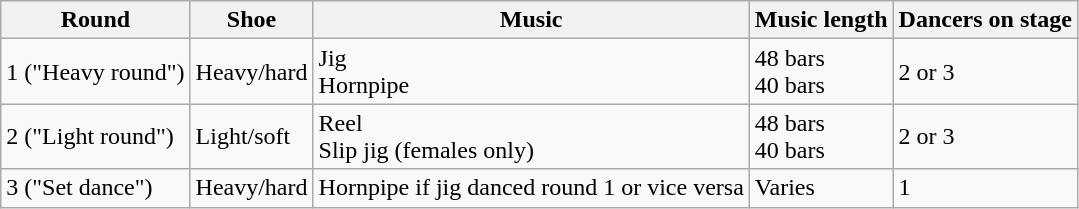<table class="wikitable">
<tr>
<th>Round</th>
<th>Shoe</th>
<th>Music</th>
<th>Music length</th>
<th>Dancers on stage</th>
</tr>
<tr>
<td>1 ("Heavy round")</td>
<td>Heavy/hard</td>
<td>Jig<br>Hornpipe</td>
<td>48 bars<br>40 bars</td>
<td>2 or 3</td>
</tr>
<tr>
<td>2 ("Light round")</td>
<td>Light/soft</td>
<td>Reel<br>Slip jig (females only)</td>
<td>48 bars<br>40 bars</td>
<td>2 or 3</td>
</tr>
<tr>
<td>3 ("Set dance")</td>
<td>Heavy/hard</td>
<td>Hornpipe if jig danced round 1 or vice versa</td>
<td>Varies</td>
<td>1</td>
</tr>
</table>
